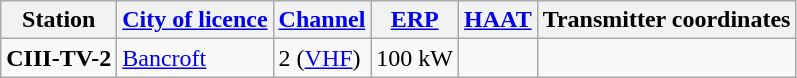<table class="wikitable">
<tr>
<th>Station</th>
<th><a href='#'>City of licence</a></th>
<th><a href='#'>Channel</a><br></th>
<th><a href='#'>ERP</a></th>
<th><a href='#'>HAAT</a></th>
<th>Transmitter coordinates</th>
</tr>
<tr style="vertical-align: top; text-align: left;">
<td><strong>CIII-TV-2</strong></td>
<td><a href='#'>Bancroft</a></td>
<td>2 (<a href='#'>VHF</a>)</td>
<td>100 kW</td>
<td></td>
<td></td>
</tr>
</table>
